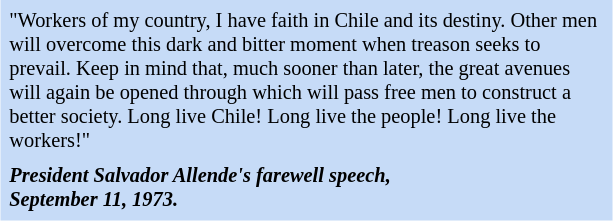<table class="toccolours" style="float: right; margin-left: 1em; margin-right: 2em; font-size: 85%; background:#c6dbf7; color:black; width:30em; max-width: 40%;" cellspacing="5">
<tr>
<td style="text-align: left;">"Workers of my country, I have faith in Chile and its destiny. Other men will overcome this dark and bitter moment when treason seeks to prevail. Keep in mind that, much sooner than later, the great avenues will again be opened through which will pass free men to construct a better society. Long live Chile! Long live the people! Long live the workers!"</td>
</tr>
<tr>
<td style="text-align: left;"><strong><em>President Salvador Allende's farewell speech,<strong><br>September 11, 1973.<em></td>
</tr>
</table>
